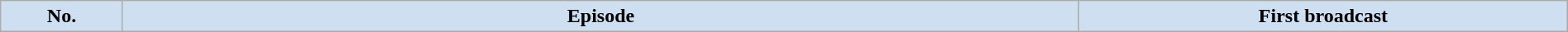<table class="wikitable plainrowheaders" style="width:100%; margin:auto; background:#fff;">
<tr>
<th style="background: #cedff2; width: 6%;">No.</th>
<th style="background: #cedff2; width: 47%;">Episode</th>
<th style="background: #cedff2; width: 24%;">First broadcast<br>



</th>
</tr>
</table>
